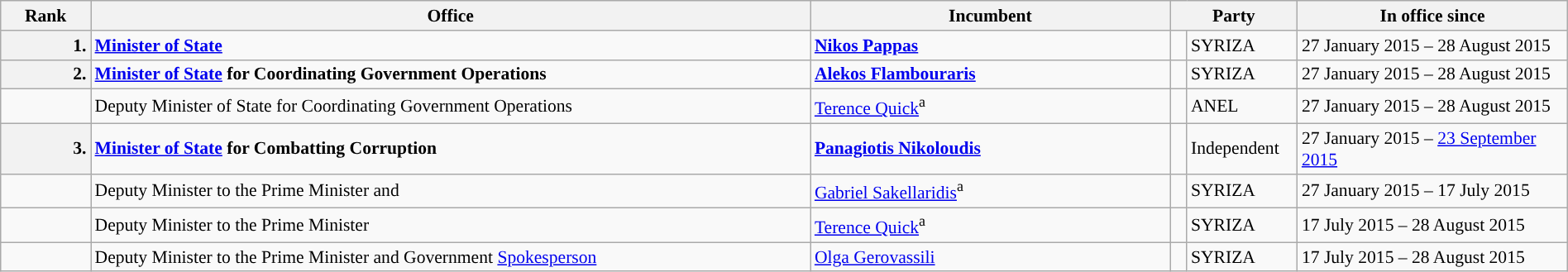<table class="wikitable" style="width: 100%; font-size: 90%;">
<tr>
<th width=5%>Rank</th>
<th width=40%>Office</th>
<th width=20%>Incumbent</th>
<th colspan=2 width=7%>Party</th>
<th width=15%>In office since</th>
</tr>
<tr>
<th style="text-align: right">1.</th>
<td><strong><a href='#'>Minister of State</a></strong></td>
<td><strong><a href='#'>Nikos Pappas</a></strong></td>
<td width=5px style="background-color: "></td>
<td>SYRIZA</td>
<td>27 January 2015 – 28 August 2015</td>
</tr>
<tr>
<th style="text-align: right">2.</th>
<td><strong><a href='#'>Minister of State</a> for Coordinating Government Operations</strong></td>
<td><strong><a href='#'>Alekos Flambouraris</a></strong></td>
<td width=5px style="background-color: "></td>
<td>SYRIZA</td>
<td>27 January 2015 – 28 August 2015</td>
</tr>
<tr>
<td style="text-align: right"></td>
<td>Deputy Minister of State for Coordinating Government Operations</td>
<td><a href='#'>Terence Quick</a><sup>a</sup></td>
<td width=5px style="background-color: "></td>
<td>ANEL</td>
<td>27 January 2015 – 28 August 2015</td>
</tr>
<tr>
<th style="text-align: right">3.</th>
<td><strong><a href='#'>Minister of State</a> for Combatting Corruption</strong></td>
<td><strong><a href='#'>Panagiotis Nikoloudis</a></strong></td>
<td width=5px style="background-color: "></td>
<td>Independent</td>
<td>27 January 2015 – <a href='#'>23 September 2015</a></td>
</tr>
<tr>
<td style="text-align: right"></td>
<td>Deputy Minister to the Prime Minister and </td>
<td><a href='#'>Gabriel Sakellaridis</a><sup>a</sup></td>
<td width=5px style="background-color: "></td>
<td>SYRIZA</td>
<td>27 January 2015 – 17 July 2015</td>
</tr>
<tr>
<td style="text-align: right"></td>
<td>Deputy Minister to the Prime Minister</td>
<td><a href='#'>Terence Quick</a><sup>a</sup></td>
<td width=5px style="background-color: "></td>
<td>SYRIZA</td>
<td>17 July 2015 – 28 August 2015</td>
</tr>
<tr>
<td style="text-align: right"></td>
<td>Deputy Minister to the Prime Minister and Government <a href='#'>Spokesperson</a></td>
<td><a href='#'>Olga Gerovassili</a></td>
<td width=5px style="background-color: "></td>
<td>SYRIZA</td>
<td>17 July 2015 – 28 August 2015</td>
</tr>
</table>
